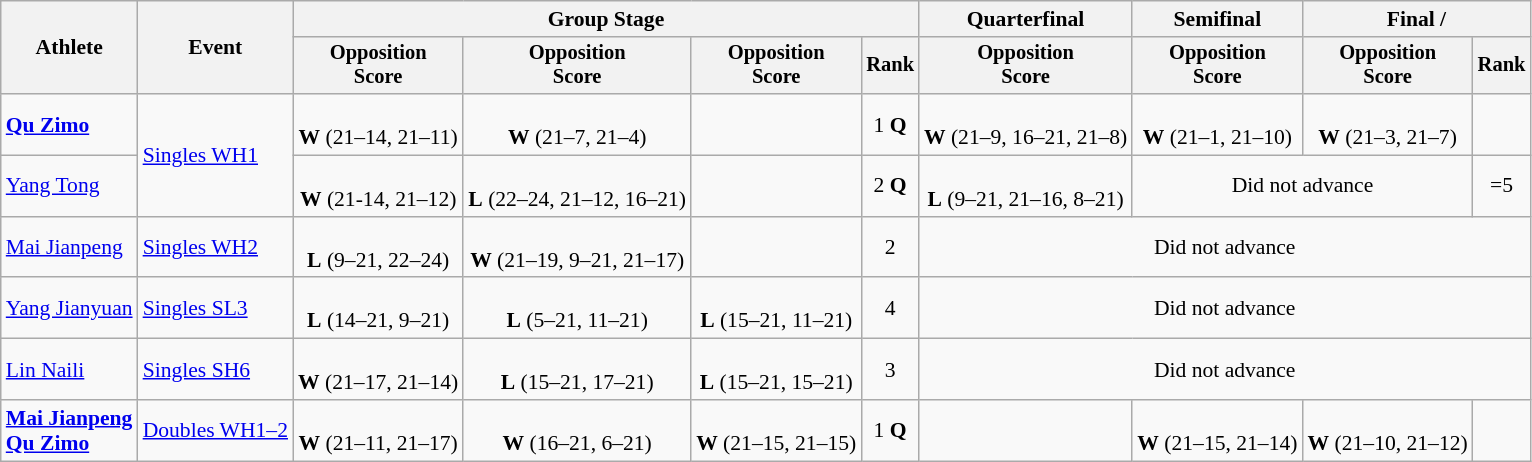<table class="wikitable" style="font-size:90%; text-align:center">
<tr>
<th rowspan=2>Athlete</th>
<th rowspan=2>Event</th>
<th colspan=4>Group Stage</th>
<th>Quarterfinal</th>
<th>Semifinal</th>
<th colspan=2>Final / </th>
</tr>
<tr style="font-size:95%">
<th>Opposition<br>Score</th>
<th>Opposition<br>Score</th>
<th>Opposition<br>Score</th>
<th>Rank</th>
<th>Opposition<br>Score</th>
<th>Opposition<br>Score</th>
<th>Opposition<br>Score</th>
<th>Rank</th>
</tr>
<tr>
<td align=left><strong><a href='#'>Qu Zimo</a></strong></td>
<td align=left rowspan=2><a href='#'>Singles WH1</a></td>
<td><br><strong>W</strong> (21–14, 21–11)</td>
<td><br><strong>W</strong> (21–7, 21–4)</td>
<td></td>
<td>1 <strong>Q</strong></td>
<td><br><strong>W</strong> (21–9, 16–21, 21–8)</td>
<td><br><strong>W</strong> (21–1, 21–10)</td>
<td><br><strong>W</strong> (21–3, 21–7)</td>
<td></td>
</tr>
<tr>
<td align=left><a href='#'>Yang Tong</a></td>
<td><br><strong>W</strong> (21-14, 21–12)</td>
<td><br><strong>L</strong> (22–24, 21–12, 16–21)</td>
<td></td>
<td>2 <strong>Q</strong></td>
<td><br><strong>L</strong> (9–21, 21–16, 8–21)</td>
<td colspan=2>Did not advance</td>
<td>=5</td>
</tr>
<tr>
<td align=left><a href='#'>Mai Jianpeng</a></td>
<td align=left><a href='#'>Singles WH2</a></td>
<td><br><strong>L</strong> (9–21, 22–24)</td>
<td><br><strong>W</strong> (21–19, 9–21, 21–17)</td>
<td></td>
<td>2</td>
<td colspan=4>Did not advance</td>
</tr>
<tr>
<td align=left><a href='#'>Yang Jianyuan</a></td>
<td align=left><a href='#'>Singles SL3</a></td>
<td><br><strong>L</strong> (14–21, 9–21)</td>
<td><br><strong>L</strong> (5–21, 11–21)</td>
<td><br><strong>L</strong> (15–21, 11–21)</td>
<td>4</td>
<td colspan=4>Did not advance</td>
</tr>
<tr>
<td align=left><a href='#'>Lin Naili</a></td>
<td align=left><a href='#'>Singles SH6</a></td>
<td><br><strong>W</strong> (21–17, 21–14)</td>
<td><br><strong>L</strong> (15–21, 17–21)</td>
<td><br><strong>L</strong> (15–21, 15–21)</td>
<td>3</td>
<td colspan=4>Did not advance</td>
</tr>
<tr>
<td align=left><strong><a href='#'>Mai Jianpeng</a></strong><br><strong><a href='#'>Qu Zimo</a></strong></td>
<td align=left><a href='#'>Doubles WH1–2</a></td>
<td><br><strong>W</strong> (21–11, 21–17)</td>
<td><br><strong>W</strong> (16–21, 6–21)</td>
<td><br><strong>W</strong> (21–15, 21–15)</td>
<td>1 <strong>Q</strong></td>
<td></td>
<td><br><strong>W</strong> (21–15, 21–14)</td>
<td><br><strong>W</strong> (21–10, 21–12)</td>
<td></td>
</tr>
</table>
